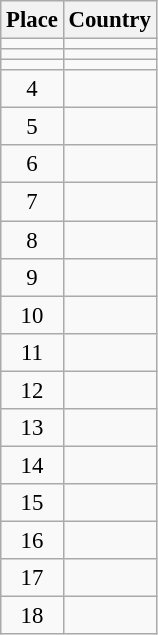<table class="wikitable" style="font-size:95%;">
<tr>
<th>Place</th>
<th>Country</th>
</tr>
<tr>
<td align=center></td>
<td></td>
</tr>
<tr>
<td align=center></td>
<td></td>
</tr>
<tr>
<td align=center></td>
<td></td>
</tr>
<tr>
<td align=center>4</td>
<td></td>
</tr>
<tr>
<td align=center>5</td>
<td></td>
</tr>
<tr>
<td align=center>6</td>
<td></td>
</tr>
<tr>
<td align=center>7</td>
<td></td>
</tr>
<tr>
<td align=center>8</td>
<td></td>
</tr>
<tr>
<td align=center>9</td>
<td></td>
</tr>
<tr>
<td align=center>10</td>
<td></td>
</tr>
<tr>
<td align=center>11</td>
<td></td>
</tr>
<tr>
<td align=center>12</td>
<td></td>
</tr>
<tr>
<td align=center>13</td>
<td></td>
</tr>
<tr>
<td align=center>14</td>
<td></td>
</tr>
<tr>
<td align=center>15</td>
<td></td>
</tr>
<tr>
<td align=center>16</td>
<td></td>
</tr>
<tr>
<td align=center>17</td>
<td></td>
</tr>
<tr>
<td align=center>18</td>
<td></td>
</tr>
</table>
